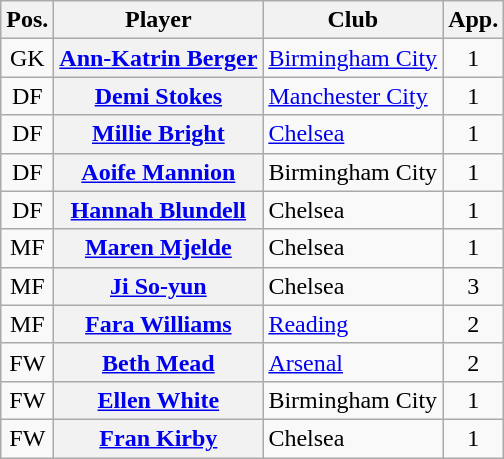<table class="wikitable plainrowheaders" style="text-align: left">
<tr>
<th scope=col>Pos.</th>
<th scope=col>Player</th>
<th scope=col>Club</th>
<th scope=col>App.</th>
</tr>
<tr>
<td style=text-align:center>GK</td>
<th scope=row><a href='#'>Ann-Katrin Berger</a></th>
<td><a href='#'>Birmingham City</a></td>
<td style=text-align:center>1</td>
</tr>
<tr>
<td style=text-align:center>DF</td>
<th scope=row><a href='#'>Demi Stokes</a></th>
<td><a href='#'>Manchester City</a></td>
<td style=text-align:center>1</td>
</tr>
<tr>
<td style=text-align:center>DF</td>
<th scope=row><a href='#'>Millie Bright</a></th>
<td><a href='#'>Chelsea</a></td>
<td style=text-align:center>1</td>
</tr>
<tr>
<td style=text-align:center>DF</td>
<th scope=row><a href='#'>Aoife Mannion</a></th>
<td>Birmingham City</td>
<td style=text-align:center>1</td>
</tr>
<tr>
<td style=text-align:center>DF</td>
<th scope=row><a href='#'>Hannah Blundell</a></th>
<td>Chelsea</td>
<td style=text-align:center>1</td>
</tr>
<tr>
<td style=text-align:center>MF</td>
<th scope=row><a href='#'>Maren Mjelde</a></th>
<td>Chelsea</td>
<td style=text-align:center>1</td>
</tr>
<tr>
<td style=text-align:center>MF</td>
<th scope=row><a href='#'>Ji So-yun</a> </th>
<td>Chelsea</td>
<td style=text-align:center>3</td>
</tr>
<tr>
<td style=text-align:center>MF</td>
<th scope=row><a href='#'>Fara Williams</a> </th>
<td><a href='#'>Reading</a></td>
<td style=text-align:center>2</td>
</tr>
<tr>
<td style=text-align:center>FW</td>
<th scope=row><a href='#'>Beth Mead</a> </th>
<td><a href='#'>Arsenal</a></td>
<td style=text-align:center>2</td>
</tr>
<tr>
<td style=text-align:center>FW</td>
<th scope=row><a href='#'>Ellen White</a></th>
<td>Birmingham City</td>
<td style=text-align:center>1</td>
</tr>
<tr>
<td style=text-align:center>FW</td>
<th scope=row><a href='#'>Fran Kirby</a></th>
<td>Chelsea</td>
<td style=text-align:center>1</td>
</tr>
</table>
